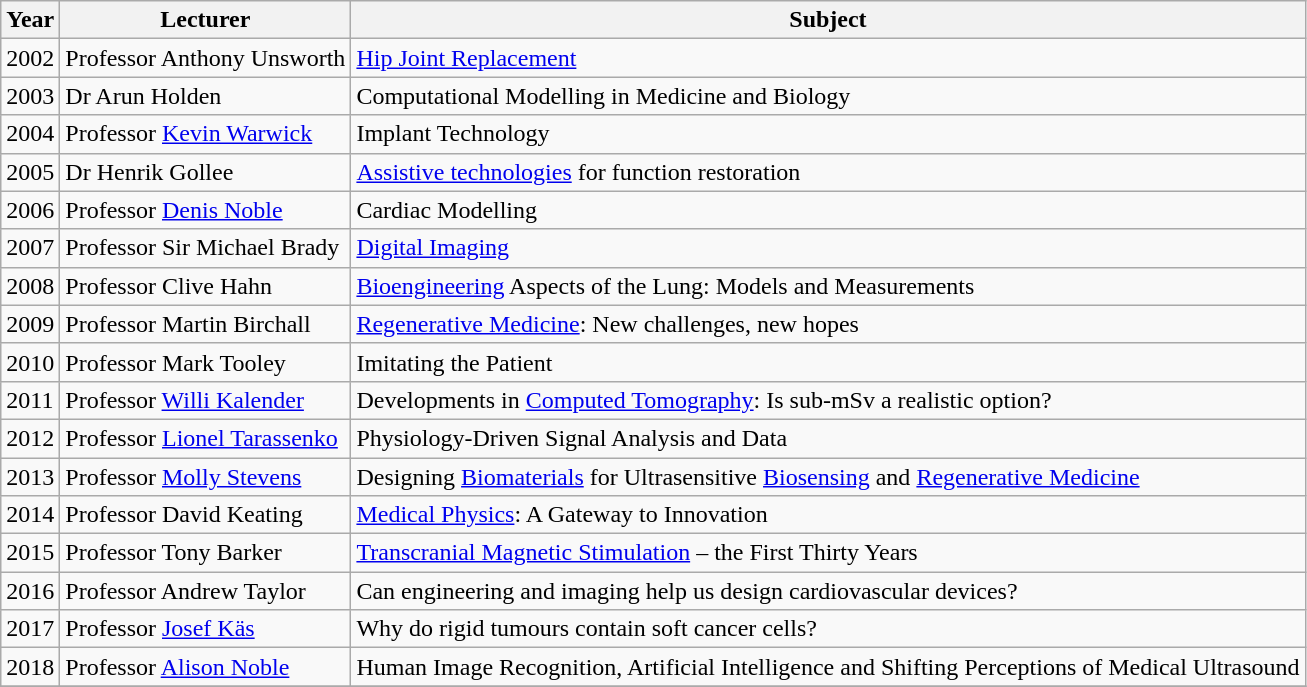<table class="wikitable">
<tr>
<th>Year</th>
<th>Lecturer</th>
<th>Subject</th>
</tr>
<tr>
<td>2002</td>
<td>Professor Anthony Unsworth</td>
<td><a href='#'>Hip Joint Replacement</a></td>
</tr>
<tr>
<td>2003</td>
<td>Dr Arun Holden</td>
<td>Computational Modelling in Medicine and Biology</td>
</tr>
<tr>
<td>2004</td>
<td>Professor <a href='#'>Kevin Warwick</a></td>
<td>Implant Technology</td>
</tr>
<tr>
<td>2005</td>
<td>Dr Henrik Gollee</td>
<td><a href='#'>Assistive technologies</a> for function restoration</td>
</tr>
<tr>
<td>2006</td>
<td>Professor <a href='#'>Denis Noble</a></td>
<td>Cardiac Modelling</td>
</tr>
<tr>
<td>2007</td>
<td>Professor Sir Michael Brady</td>
<td><a href='#'>Digital Imaging</a></td>
</tr>
<tr>
<td>2008</td>
<td>Professor Clive Hahn</td>
<td><a href='#'>Bioengineering</a> Aspects of the Lung:  Models and Measurements</td>
</tr>
<tr>
<td>2009</td>
<td>Professor Martin Birchall</td>
<td><a href='#'>Regenerative Medicine</a>: New challenges, new hopes</td>
</tr>
<tr>
<td>2010</td>
<td>Professor Mark Tooley</td>
<td>Imitating the Patient</td>
</tr>
<tr>
<td>2011</td>
<td>Professor <a href='#'>Willi Kalender</a></td>
<td>Developments in <a href='#'>Computed Tomography</a>: Is sub-mSv a realistic option?</td>
</tr>
<tr>
<td>2012</td>
<td>Professor <a href='#'>Lionel Tarassenko</a></td>
<td>Physiology-Driven Signal Analysis and Data</td>
</tr>
<tr>
<td>2013</td>
<td>Professor <a href='#'>Molly Stevens</a></td>
<td>Designing <a href='#'>Biomaterials</a> for Ultrasensitive <a href='#'>Biosensing</a> and <a href='#'>Regenerative Medicine</a></td>
</tr>
<tr>
<td>2014</td>
<td>Professor David Keating</td>
<td><a href='#'>Medical Physics</a>:  A Gateway to Innovation</td>
</tr>
<tr>
<td>2015</td>
<td>Professor Tony Barker</td>
<td><a href='#'>Transcranial Magnetic Stimulation</a> – the First Thirty Years</td>
</tr>
<tr>
<td>2016</td>
<td>Professor Andrew Taylor</td>
<td>Can engineering and imaging help us design cardiovascular devices?</td>
</tr>
<tr>
<td>2017</td>
<td>Professor <a href='#'>Josef Käs</a></td>
<td>Why do rigid tumours contain soft cancer cells?</td>
</tr>
<tr>
<td>2018</td>
<td>Professor <a href='#'>Alison Noble</a></td>
<td>Human Image Recognition, Artificial Intelligence and Shifting Perceptions of Medical Ultrasound</td>
</tr>
<tr>
</tr>
</table>
